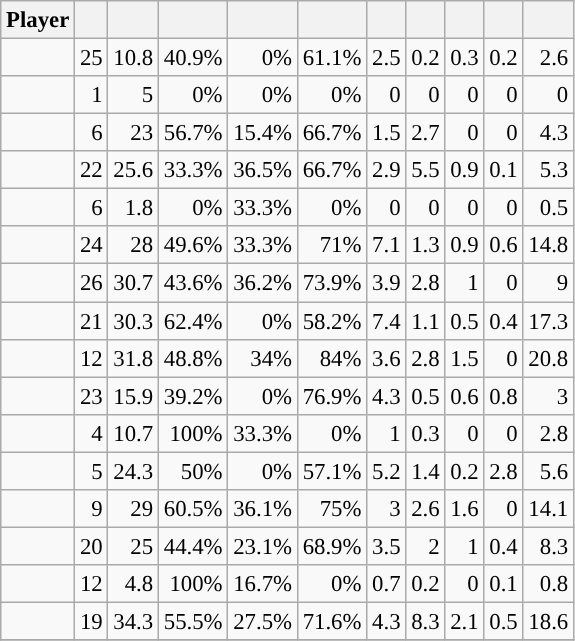<table class="wikitable sortable" style="font-size:95%; text-align:right;">
<tr>
<th>Player</th>
<th></th>
<th></th>
<th></th>
<th></th>
<th></th>
<th></th>
<th></th>
<th></th>
<th></th>
<th></th>
</tr>
<tr>
<td></td>
<td>25</td>
<td>10.8</td>
<td>40.9%</td>
<td>0%</td>
<td>61.1%</td>
<td>2.5</td>
<td>0.2</td>
<td>0.3</td>
<td>0.2</td>
<td>2.6</td>
</tr>
<tr>
<td></td>
<td>1</td>
<td>5</td>
<td>0%</td>
<td>0%</td>
<td>0%</td>
<td>0</td>
<td>0</td>
<td>0</td>
<td>0</td>
<td>0</td>
</tr>
<tr>
<td></td>
<td>6</td>
<td>23</td>
<td>56.7%</td>
<td>15.4%</td>
<td>66.7%</td>
<td>1.5</td>
<td>2.7</td>
<td>0</td>
<td>0</td>
<td>4.3</td>
</tr>
<tr>
<td></td>
<td>22</td>
<td>25.6</td>
<td>33.3%</td>
<td>36.5%</td>
<td>66.7%</td>
<td>2.9</td>
<td>5.5</td>
<td>0.9</td>
<td>0.1</td>
<td>5.3</td>
</tr>
<tr>
<td></td>
<td>6</td>
<td>1.8</td>
<td>0%</td>
<td>33.3%</td>
<td>0%</td>
<td>0</td>
<td>0</td>
<td>0</td>
<td>0</td>
<td>0.5</td>
</tr>
<tr>
<td></td>
<td>24</td>
<td>28</td>
<td>49.6%</td>
<td>33.3%</td>
<td>71%</td>
<td>7.1</td>
<td>1.3</td>
<td>0.9</td>
<td>0.6</td>
<td>14.8</td>
</tr>
<tr>
<td></td>
<td>26</td>
<td>30.7</td>
<td>43.6%</td>
<td>36.2%</td>
<td>73.9%</td>
<td>3.9</td>
<td>2.8</td>
<td>1</td>
<td>0</td>
<td>9</td>
</tr>
<tr>
<td></td>
<td>21</td>
<td>30.3</td>
<td>62.4%</td>
<td>0%</td>
<td>58.2%</td>
<td>7.4</td>
<td>1.1</td>
<td>0.5</td>
<td>0.4</td>
<td>17.3</td>
</tr>
<tr>
<td></td>
<td>12</td>
<td>31.8</td>
<td>48.8%</td>
<td>34%</td>
<td>84%</td>
<td>3.6</td>
<td>2.8</td>
<td>1.5</td>
<td>0</td>
<td>20.8</td>
</tr>
<tr>
<td></td>
<td>23</td>
<td>15.9</td>
<td>39.2%</td>
<td>0%</td>
<td>76.9%</td>
<td>4.3</td>
<td>0.5</td>
<td>0.6</td>
<td>0.8</td>
<td>3</td>
</tr>
<tr>
<td></td>
<td>4</td>
<td>10.7</td>
<td>100%</td>
<td>33.3%</td>
<td>0%</td>
<td>1</td>
<td>0.3</td>
<td>0</td>
<td>0</td>
<td>2.8</td>
</tr>
<tr>
<td></td>
<td>5</td>
<td>24.3</td>
<td>50%</td>
<td>0%</td>
<td>57.1%</td>
<td>5.2</td>
<td>1.4</td>
<td>0.2</td>
<td>2.8</td>
<td>5.6</td>
</tr>
<tr>
<td></td>
<td>9</td>
<td>29</td>
<td>60.5%</td>
<td>36.1%</td>
<td>75%</td>
<td>3</td>
<td>2.6</td>
<td>1.6</td>
<td>0</td>
<td>14.1</td>
</tr>
<tr>
<td></td>
<td>20</td>
<td>25</td>
<td>44.4%</td>
<td>23.1%</td>
<td>68.9%</td>
<td>3.5</td>
<td>2</td>
<td>1</td>
<td>0.4</td>
<td>8.3</td>
</tr>
<tr>
<td></td>
<td>12</td>
<td>4.8</td>
<td>100%</td>
<td>16.7%</td>
<td>0%</td>
<td>0.7</td>
<td>0.2</td>
<td>0</td>
<td>0.1</td>
<td>0.8</td>
</tr>
<tr>
<td></td>
<td>19</td>
<td>34.3</td>
<td>55.5%</td>
<td>27.5%</td>
<td>71.6%</td>
<td>4.3</td>
<td>8.3</td>
<td>2.1</td>
<td>0.5</td>
<td>18.6</td>
</tr>
<tr>
</tr>
</table>
